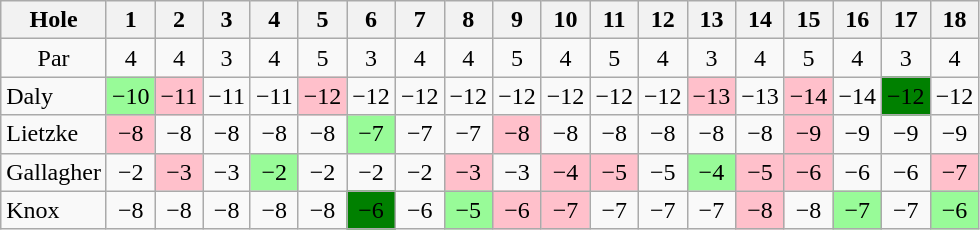<table class="wikitable" style="text-align:center">
<tr>
<th>Hole</th>
<th>1</th>
<th>2</th>
<th>3</th>
<th>4</th>
<th>5</th>
<th>6</th>
<th>7</th>
<th>8</th>
<th>9</th>
<th>10</th>
<th>11</th>
<th>12</th>
<th>13</th>
<th>14</th>
<th>15</th>
<th>16</th>
<th>17</th>
<th>18</th>
</tr>
<tr>
<td>Par</td>
<td>4</td>
<td>4</td>
<td>3</td>
<td>4</td>
<td>5</td>
<td>3</td>
<td>4</td>
<td>4</td>
<td>5</td>
<td>4</td>
<td>5</td>
<td>4</td>
<td>3</td>
<td>4</td>
<td>5</td>
<td>4</td>
<td>3</td>
<td>4</td>
</tr>
<tr>
<td align=left> Daly</td>
<td style="background: PaleGreen;">−10</td>
<td style="background: Pink;">−11</td>
<td>−11</td>
<td>−11</td>
<td style="background: Pink;">−12</td>
<td>−12</td>
<td>−12</td>
<td>−12</td>
<td>−12</td>
<td>−12</td>
<td>−12</td>
<td>−12</td>
<td style="background: Pink;">−13</td>
<td>−13</td>
<td style="background: Pink;">−14</td>
<td>−14</td>
<td style="background: Green;">−12</td>
<td>−12</td>
</tr>
<tr>
<td align=left> Lietzke</td>
<td style="background: Pink;">−8</td>
<td>−8</td>
<td>−8</td>
<td>−8</td>
<td>−8</td>
<td style="background: PaleGreen;">−7</td>
<td>−7</td>
<td>−7</td>
<td style="background: Pink;">−8</td>
<td>−8</td>
<td>−8</td>
<td>−8</td>
<td>−8</td>
<td>−8</td>
<td style="background: Pink;">−9</td>
<td>−9</td>
<td>−9</td>
<td>−9</td>
</tr>
<tr>
<td align=left> Gallagher</td>
<td>−2</td>
<td style="background: Pink;">−3</td>
<td>−3</td>
<td style="background: PaleGreen;">−2</td>
<td>−2</td>
<td>−2</td>
<td>−2</td>
<td style="background: Pink;">−3</td>
<td>−3</td>
<td style="background: Pink;">−4</td>
<td style="background: Pink;">−5</td>
<td>−5</td>
<td style="background: PaleGreen;">−4</td>
<td style="background: Pink;">−5</td>
<td style="background: Pink;">−6</td>
<td>−6</td>
<td>−6</td>
<td style="background: Pink;">−7</td>
</tr>
<tr>
<td align=left> Knox</td>
<td>−8</td>
<td>−8</td>
<td>−8</td>
<td>−8</td>
<td>−8</td>
<td style="background: Green;">−6</td>
<td>−6</td>
<td style="background: PaleGreen;">−5</td>
<td style="background: Pink;">−6</td>
<td style="background: Pink;">−7</td>
<td>−7</td>
<td>−7</td>
<td>−7</td>
<td style="background: Pink;">−8</td>
<td>−8</td>
<td style="background: PaleGreen;">−7</td>
<td>−7</td>
<td style="background: PaleGreen;">−6</td>
</tr>
</table>
